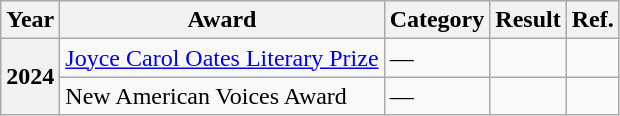<table class="wikitable sortable">
<tr>
<th>Year</th>
<th>Award</th>
<th>Category</th>
<th>Result</th>
<th>Ref.</th>
</tr>
<tr>
<th rowspan="2">2024</th>
<td><a href='#'>Joyce Carol Oates Literary Prize</a></td>
<td>—</td>
<td></td>
<td></td>
</tr>
<tr>
<td>New American Voices Award</td>
<td>—</td>
<td></td>
<td></td>
</tr>
</table>
